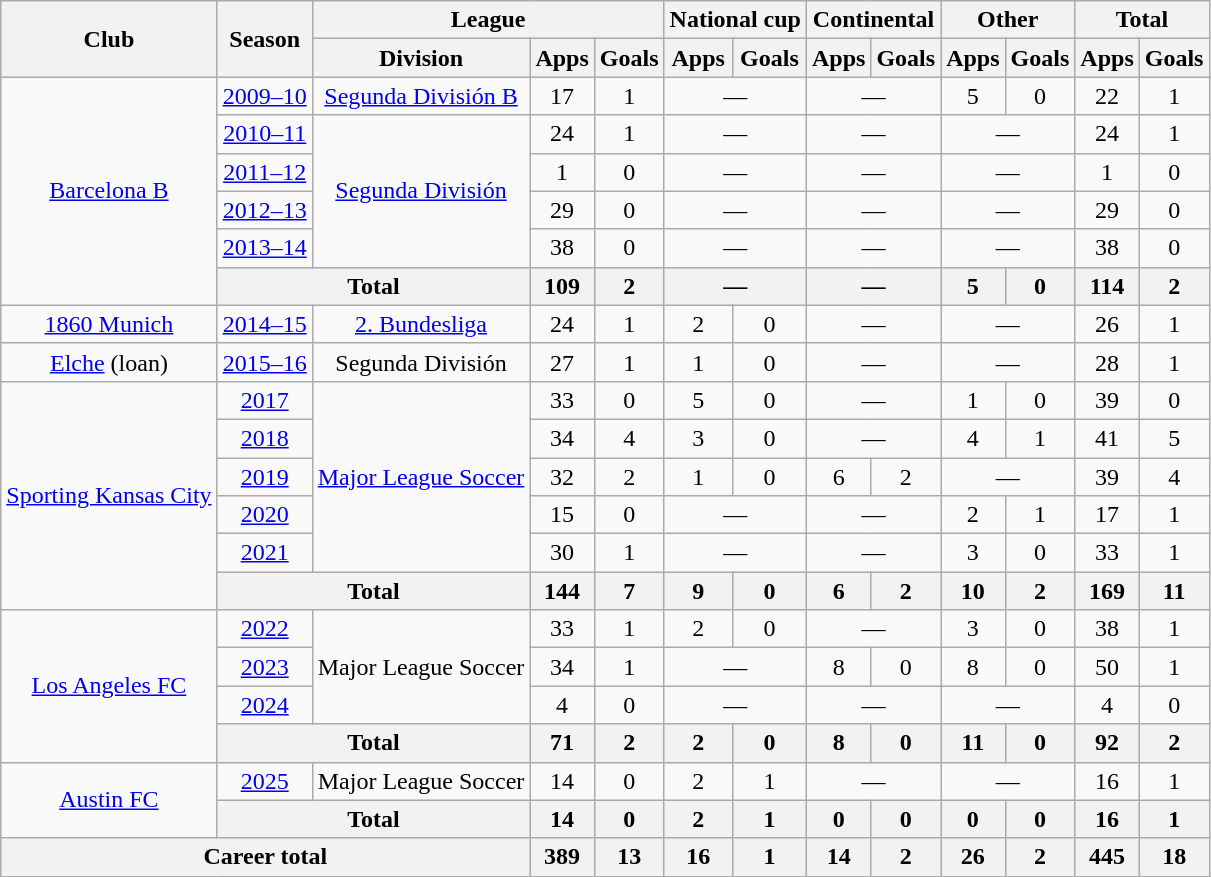<table class="wikitable" style="text-align:center">
<tr z>
<th rowspan="2">Club</th>
<th rowspan="2">Season</th>
<th colspan="3">League</th>
<th colspan="2">National cup</th>
<th colspan="2">Continental</th>
<th colspan="2">Other</th>
<th colspan="2">Total</th>
</tr>
<tr>
<th>Division</th>
<th>Apps</th>
<th>Goals</th>
<th>Apps</th>
<th>Goals</th>
<th>Apps</th>
<th>Goals</th>
<th>Apps</th>
<th>Goals</th>
<th>Apps</th>
<th>Goals</th>
</tr>
<tr>
<td rowspan="6"><a href='#'>Barcelona B</a></td>
<td><a href='#'>2009–10</a></td>
<td><a href='#'>Segunda División B</a></td>
<td>17</td>
<td>1</td>
<td colspan="2">—</td>
<td colspan="2">—</td>
<td>5</td>
<td>0</td>
<td>22</td>
<td>1</td>
</tr>
<tr>
<td><a href='#'>2010–11</a></td>
<td rowspan="4"><a href='#'>Segunda División</a></td>
<td>24</td>
<td>1</td>
<td colspan="2">—</td>
<td colspan="2">—</td>
<td colspan="2">—</td>
<td>24</td>
<td>1</td>
</tr>
<tr>
<td><a href='#'>2011–12</a></td>
<td>1</td>
<td>0</td>
<td colspan="2">—</td>
<td colspan="2">—</td>
<td colspan="2">—</td>
<td>1</td>
<td>0</td>
</tr>
<tr>
<td><a href='#'>2012–13</a></td>
<td>29</td>
<td>0</td>
<td colspan="2">—</td>
<td colspan="2">—</td>
<td colspan="2">—</td>
<td>29</td>
<td>0</td>
</tr>
<tr>
<td><a href='#'>2013–14</a></td>
<td>38</td>
<td>0</td>
<td colspan="2">—</td>
<td colspan="2">—</td>
<td colspan="2">—</td>
<td>38</td>
<td>0</td>
</tr>
<tr>
<th colspan="2">Total</th>
<th>109</th>
<th>2</th>
<th colspan="2">—</th>
<th colspan="2">—</th>
<th>5</th>
<th>0</th>
<th>114</th>
<th>2</th>
</tr>
<tr>
<td><a href='#'>1860 Munich</a></td>
<td><a href='#'>2014–15</a></td>
<td><a href='#'>2. Bundesliga</a></td>
<td>24</td>
<td>1</td>
<td>2</td>
<td>0</td>
<td colspan="2">—</td>
<td colspan="2">—</td>
<td>26</td>
<td>1</td>
</tr>
<tr>
<td><a href='#'>Elche</a> (loan)</td>
<td><a href='#'>2015–16</a></td>
<td>Segunda División</td>
<td>27</td>
<td>1</td>
<td>1</td>
<td>0</td>
<td colspan="2">—</td>
<td colspan="2">—</td>
<td>28</td>
<td>1</td>
</tr>
<tr>
<td rowspan="6"><a href='#'>Sporting Kansas City</a></td>
<td><a href='#'>2017</a></td>
<td rowspan="5"><a href='#'>Major League Soccer</a></td>
<td>33</td>
<td>0</td>
<td>5</td>
<td>0</td>
<td colspan="2">—</td>
<td>1</td>
<td>0</td>
<td>39</td>
<td>0</td>
</tr>
<tr>
<td><a href='#'>2018</a></td>
<td>34</td>
<td>4</td>
<td>3</td>
<td>0</td>
<td colspan="2">—</td>
<td>4</td>
<td>1</td>
<td>41</td>
<td>5</td>
</tr>
<tr>
<td><a href='#'>2019</a></td>
<td>32</td>
<td>2</td>
<td>1</td>
<td>0</td>
<td>6</td>
<td>2</td>
<td colspan="2">—</td>
<td>39</td>
<td>4</td>
</tr>
<tr>
<td><a href='#'>2020</a></td>
<td>15</td>
<td>0</td>
<td colspan="2">—</td>
<td colspan="2">—</td>
<td>2</td>
<td>1</td>
<td>17</td>
<td>1</td>
</tr>
<tr>
<td><a href='#'>2021</a></td>
<td>30</td>
<td>1</td>
<td colspan="2">—</td>
<td colspan="2">—</td>
<td>3</td>
<td>0</td>
<td>33</td>
<td>1</td>
</tr>
<tr>
<th colspan="2">Total</th>
<th>144</th>
<th>7</th>
<th>9</th>
<th>0</th>
<th>6</th>
<th>2</th>
<th>10</th>
<th>2</th>
<th>169</th>
<th>11</th>
</tr>
<tr>
<td rowspan="4"><a href='#'>Los Angeles FC</a></td>
<td><a href='#'>2022</a></td>
<td rowspan="3">Major League Soccer</td>
<td>33</td>
<td>1</td>
<td>2</td>
<td>0</td>
<td colspan="2">—</td>
<td>3</td>
<td>0</td>
<td>38</td>
<td>1</td>
</tr>
<tr>
<td><a href='#'>2023</a></td>
<td>34</td>
<td>1</td>
<td colspan="2">—</td>
<td>8</td>
<td>0</td>
<td>8</td>
<td>0</td>
<td>50</td>
<td>1</td>
</tr>
<tr>
<td><a href='#'>2024</a></td>
<td>4</td>
<td>0</td>
<td colspan="2">—</td>
<td colspan="2">—</td>
<td colspan="2">—</td>
<td>4</td>
<td>0</td>
</tr>
<tr>
<th colspan="2">Total</th>
<th>71</th>
<th>2</th>
<th>2</th>
<th>0</th>
<th>8</th>
<th>0</th>
<th>11</th>
<th>0</th>
<th>92</th>
<th>2</th>
</tr>
<tr>
<td rowspan=2><a href='#'>Austin FC</a></td>
<td><a href='#'>2025</a></td>
<td>Major League Soccer</td>
<td>14</td>
<td>0</td>
<td>2</td>
<td>1</td>
<td colspan="2">—</td>
<td colspan="2">—</td>
<td>16</td>
<td>1</td>
</tr>
<tr>
<th colspan="2">Total</th>
<th>14</th>
<th>0</th>
<th>2</th>
<th>1</th>
<th>0</th>
<th>0</th>
<th>0</th>
<th>0</th>
<th>16</th>
<th>1</th>
</tr>
<tr>
<th colspan="3">Career total</th>
<th>389</th>
<th>13</th>
<th>16</th>
<th>1</th>
<th>14</th>
<th>2</th>
<th>26</th>
<th>2</th>
<th>445</th>
<th>18</th>
</tr>
</table>
